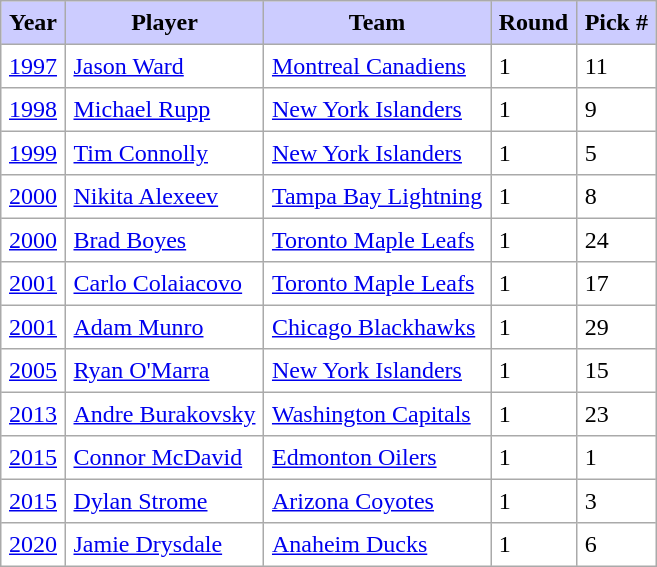<table class="sortable" border="1" cellpadding="5" cellspacing="1" bgcolor="#ffffff" style="border: 1px #aaaaaa solid; border-collapse: collapse;">
<tr bgcolor="#ccccff" align="center">
<th>Year</th>
<th>Player</th>
<th>Team</th>
<th>Round</th>
<th>Pick #</th>
</tr>
<tr>
<td><a href='#'>1997</a></td>
<td><a href='#'>Jason Ward</a></td>
<td><a href='#'>Montreal Canadiens</a></td>
<td>1</td>
<td>11</td>
</tr>
<tr>
<td><a href='#'>1998</a></td>
<td><a href='#'>Michael Rupp</a></td>
<td><a href='#'>New York Islanders</a></td>
<td>1</td>
<td>9</td>
</tr>
<tr>
<td><a href='#'>1999</a></td>
<td><a href='#'>Tim Connolly</a></td>
<td><a href='#'>New York Islanders</a></td>
<td>1</td>
<td>5</td>
</tr>
<tr>
<td><a href='#'>2000</a></td>
<td><a href='#'>Nikita Alexeev</a></td>
<td><a href='#'>Tampa Bay Lightning</a></td>
<td>1</td>
<td>8</td>
</tr>
<tr>
<td><a href='#'>2000</a></td>
<td><a href='#'>Brad Boyes</a></td>
<td><a href='#'>Toronto Maple Leafs</a></td>
<td>1</td>
<td>24</td>
</tr>
<tr>
<td><a href='#'>2001</a></td>
<td><a href='#'>Carlo Colaiacovo</a></td>
<td><a href='#'>Toronto Maple Leafs</a></td>
<td>1</td>
<td>17</td>
</tr>
<tr>
<td><a href='#'>2001</a></td>
<td><a href='#'>Adam Munro</a></td>
<td><a href='#'>Chicago Blackhawks</a></td>
<td>1</td>
<td>29</td>
</tr>
<tr>
<td><a href='#'>2005</a></td>
<td><a href='#'>Ryan O'Marra</a></td>
<td><a href='#'>New York Islanders</a></td>
<td>1</td>
<td>15</td>
</tr>
<tr>
<td><a href='#'>2013</a></td>
<td><a href='#'>Andre Burakovsky</a></td>
<td><a href='#'>Washington Capitals</a></td>
<td>1</td>
<td>23</td>
</tr>
<tr>
<td><a href='#'>2015</a></td>
<td><a href='#'>Connor McDavid</a></td>
<td><a href='#'>Edmonton Oilers</a></td>
<td>1</td>
<td>1</td>
</tr>
<tr>
<td><a href='#'>2015</a></td>
<td><a href='#'>Dylan Strome</a></td>
<td><a href='#'>Arizona Coyotes</a></td>
<td>1</td>
<td>3</td>
</tr>
<tr>
<td><a href='#'>2020</a></td>
<td><a href='#'>Jamie Drysdale</a></td>
<td><a href='#'>Anaheim Ducks</a></td>
<td>1</td>
<td>6</td>
</tr>
</table>
